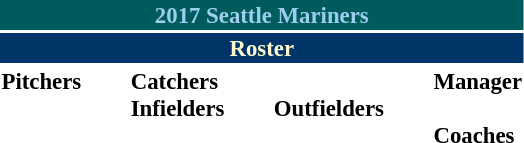<table class="toccolours" style="font-size: 95%;">
<tr>
<th colspan="10" style="background:#005c5c; color:#9eceee; text-align:center;">2017 Seattle Mariners</th>
</tr>
<tr>
<td colspan="10" style="background:#036; color:#fffdd0; text-align:center;"><strong>Roster</strong></td>
</tr>
<tr>
<td valign="top"><strong>Pitchers</strong><br>




































</td>
<td style="width:25px;"></td>
<td valign="top"><strong>Catchers</strong><br>



<strong>Infielders</strong>










</td>
<td style="width:25px;"></td>
<td valign="top"><br><strong>Outfielders</strong>







</td>
<td style="width:25px;"></td>
<td valign="top"><strong>Manager</strong><br><br><strong>Coaches</strong>
 
 
 
 
 
 
 
 
 
 </td>
</tr>
</table>
